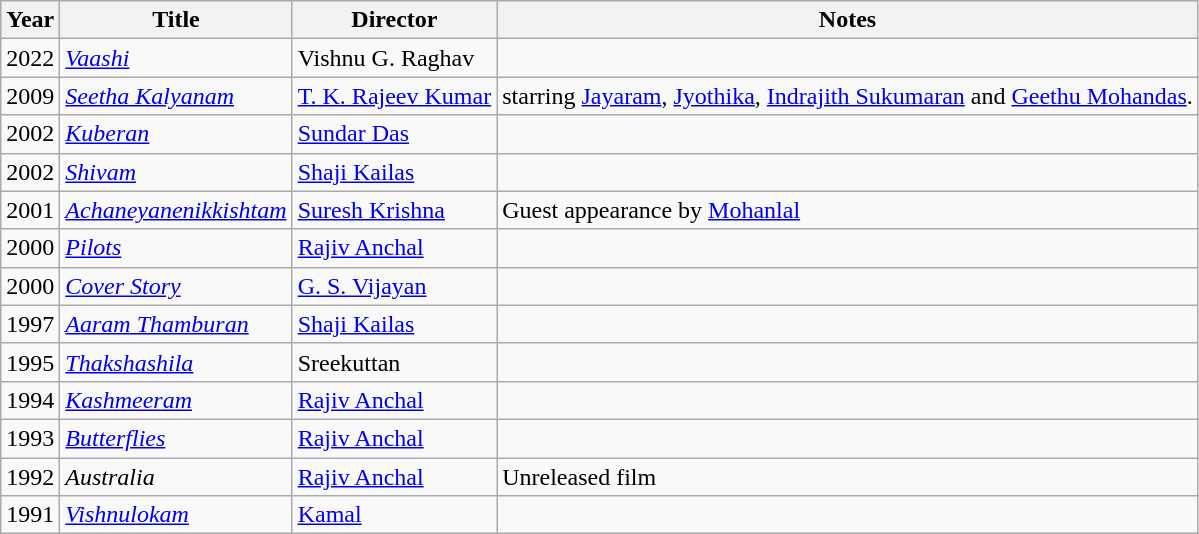<table class="wikitable">
<tr>
<th>Year</th>
<th>Title</th>
<th>Director</th>
<th>Notes</th>
</tr>
<tr>
<td>2022</td>
<td><em><a href='#'>Vaashi</a></em></td>
<td>Vishnu G. Raghav</td>
<td></td>
</tr>
<tr>
<td>2009</td>
<td><em><a href='#'>Seetha Kalyanam</a></em></td>
<td><a href='#'>T. K. Rajeev Kumar</a></td>
<td>starring <a href='#'>Jayaram</a>, <a href='#'>Jyothika</a>, <a href='#'>Indrajith Sukumaran</a> and <a href='#'>Geethu Mohandas</a>.</td>
</tr>
<tr>
<td>2002</td>
<td><em><a href='#'>Kuberan</a></em></td>
<td><a href='#'>Sundar Das</a></td>
<td></td>
</tr>
<tr>
<td>2002</td>
<td><em><a href='#'>Shivam</a></em></td>
<td><a href='#'>Shaji Kailas</a></td>
<td></td>
</tr>
<tr>
<td>2001</td>
<td><em><a href='#'>Achaneyanenikkishtam</a></em></td>
<td><a href='#'>Suresh Krishna</a></td>
<td>Guest appearance by <a href='#'>Mohanlal</a></td>
</tr>
<tr>
<td>2000</td>
<td><em><a href='#'>Pilots</a></em></td>
<td><a href='#'>Rajiv Anchal</a></td>
<td></td>
</tr>
<tr>
<td>2000</td>
<td><em><a href='#'>Cover Story</a></em></td>
<td><a href='#'>G. S. Vijayan</a></td>
<td></td>
</tr>
<tr>
<td>1997</td>
<td><em><a href='#'>Aaram Thamburan</a></em></td>
<td><a href='#'>Shaji Kailas</a></td>
<td></td>
</tr>
<tr>
<td>1995</td>
<td><em><a href='#'>Thakshashila</a></em></td>
<td>Sreekuttan</td>
<td></td>
</tr>
<tr>
<td>1994</td>
<td><em><a href='#'>Kashmeeram</a></em></td>
<td><a href='#'>Rajiv Anchal</a></td>
<td></td>
</tr>
<tr>
<td>1993</td>
<td><em><a href='#'>Butterflies</a></em></td>
<td><a href='#'>Rajiv Anchal</a></td>
<td></td>
</tr>
<tr>
<td>1992</td>
<td><em>Australia</em></td>
<td><a href='#'>Rajiv Anchal</a></td>
<td>Unreleased film</td>
</tr>
<tr>
<td>1991</td>
<td><em><a href='#'>Vishnulokam</a></em></td>
<td><a href='#'>Kamal</a></td>
<td></td>
</tr>
</table>
